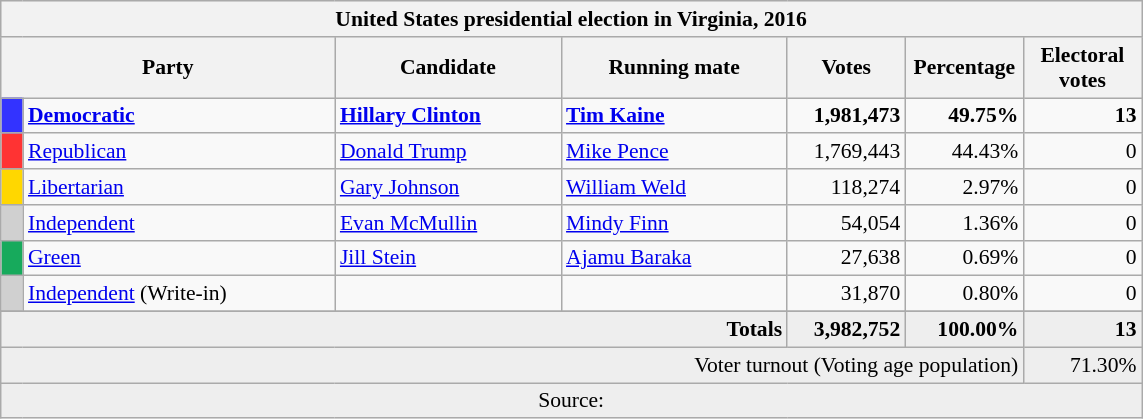<table class="wikitable" style="font-size: 90%;">
<tr style="background:#e9e9e9;">
<th colspan="7">United States presidential election in Virginia, 2016</th>
</tr>
<tr style="background:#eee; text-align:center;">
<th colspan="2" style="width: 15em">Party</th>
<th style="width: 10em">Candidate</th>
<th style="width: 10em">Running mate</th>
<th style="width: 5em">Votes</th>
<th style="width: 5em">Percentage</th>
<th style="width: 5em">Electoral votes</th>
</tr>
<tr>
<th style="background:#33f; width:3px;"></th>
<td style="width: 130px"><strong><a href='#'>Democratic</a></strong></td>
<td><strong><a href='#'>Hillary Clinton</a></strong></td>
<td><strong><a href='#'>Tim Kaine</a></strong></td>
<td style="text-align:right;"><strong>1,981,473</strong></td>
<td style="text-align:right;"><strong>49.75%</strong></td>
<td style="text-align:right;"><strong>13</strong></td>
</tr>
<tr>
<th style="background:#f33; width:3px;"></th>
<td style="width: 130px"><a href='#'>Republican</a></td>
<td><a href='#'>Donald Trump</a></td>
<td><a href='#'>Mike Pence</a></td>
<td style="text-align:right;">1,769,443</td>
<td style="text-align:right;">44.43%</td>
<td style="text-align:right;">0</td>
</tr>
<tr>
<th style="background:gold; width:3px;"></th>
<td style="width: 130px"><a href='#'>Libertarian</a></td>
<td><a href='#'>Gary Johnson</a></td>
<td><a href='#'>William Weld</a></td>
<td style="text-align:right;">118,274</td>
<td style="text-align:right;">2.97%</td>
<td style="text-align:right;">0</td>
</tr>
<tr>
<th style="background:#D0D0D0; width:3px;"></th>
<td style="width: 130px"><a href='#'>Independent</a></td>
<td><a href='#'>Evan McMullin</a></td>
<td><a href='#'>Mindy Finn</a></td>
<td style="text-align:right;">54,054</td>
<td style="text-align:right;">1.36%</td>
<td style="text-align:right;">0</td>
</tr>
<tr>
<th style="background:#17aa5c; width:3px;"></th>
<td style="width: 130px"><a href='#'>Green</a></td>
<td><a href='#'>Jill Stein</a></td>
<td><a href='#'>Ajamu Baraka</a></td>
<td style="text-align:right;">27,638</td>
<td style="text-align:right;">0.69%</td>
<td style="text-align:right;">0</td>
</tr>
<tr>
<th style="background:#D0D0D0; width:3px;"></th>
<td style="width: 130px"><a href='#'>Independent</a> (Write-in)</td>
<td></td>
<td></td>
<td style="text-align:right;">31,870</td>
<td style="text-align:right;">0.80%</td>
<td style="text-align:right;">0</td>
</tr>
<tr>
</tr>
<tr style="background:#eee; text-align:right;">
<td colspan="4"><strong>Totals</strong></td>
<td><strong>3,982,752</strong></td>
<td><strong>100.00%</strong></td>
<td><strong>13</strong></td>
</tr>
<tr style="background:#eee; text-align:right;">
<td colspan="6">Voter turnout (Voting age population)</td>
<td>71.30%</td>
</tr>
<tr style="background:#eee; text-align:center;">
<td colspan="7">Source: <em> </em></td>
</tr>
</table>
